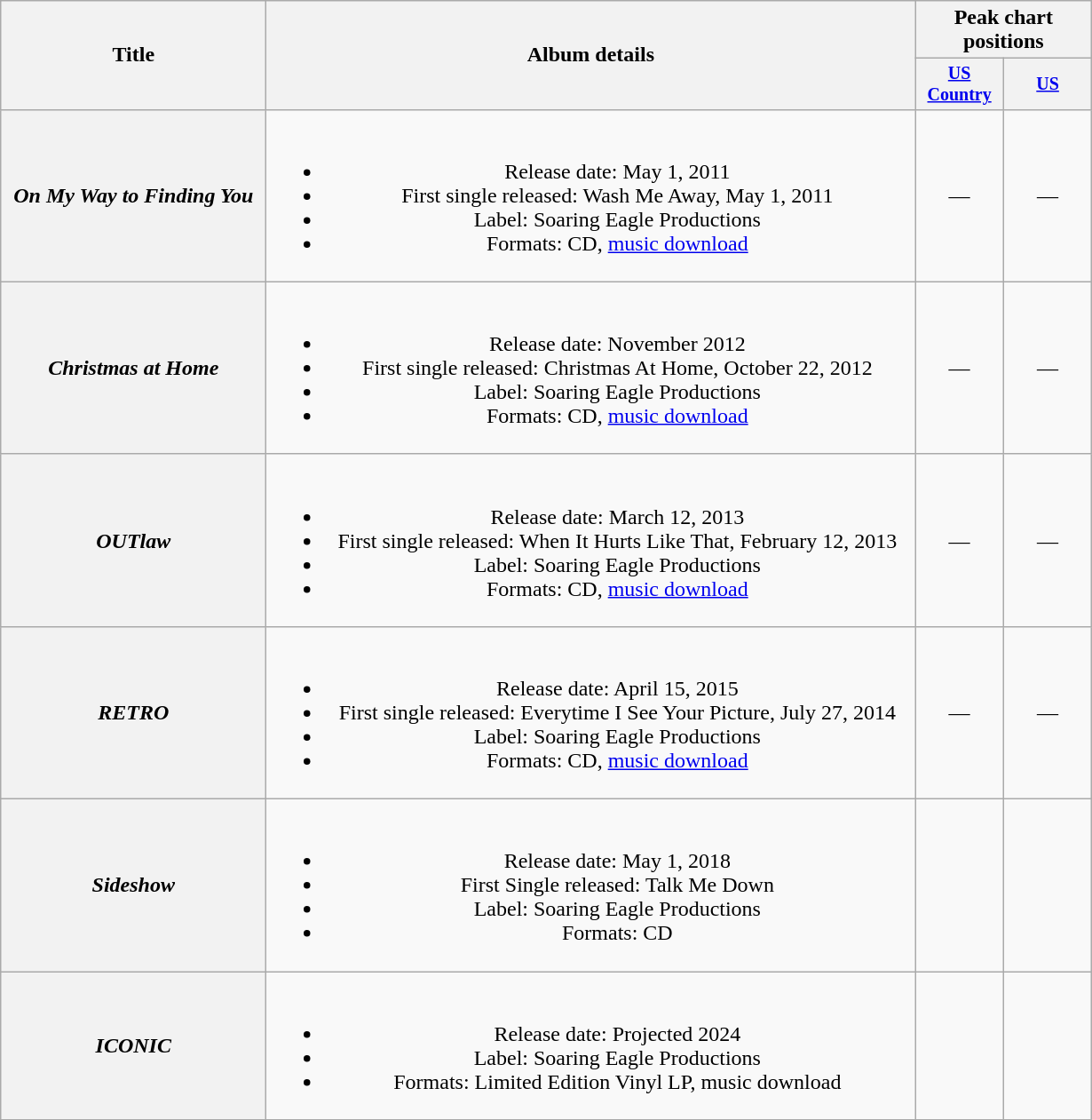<table class="wikitable plainrowheaders" style="text-align:center;">
<tr>
<th rowspan="2" style="width:12em;">Title</th>
<th rowspan="2" style="width:30em;">Album details</th>
<th colspan="2">Peak chart positions</th>
</tr>
<tr style="font-size:smaller;">
<th width="60"><a href='#'>US Country</a><br></th>
<th width="60"><a href='#'>US</a></th>
</tr>
<tr>
<th scope="row"><em>On My Way to Finding You</em></th>
<td><br><ul><li>Release date: May 1, 2011</li><li>First single released: Wash Me Away, May 1, 2011</li><li>Label: Soaring Eagle Productions</li><li>Formats: CD, <a href='#'>music download</a></li></ul></td>
<td>—</td>
<td>—</td>
</tr>
<tr>
<th scope="row"><em>Christmas at Home</em></th>
<td><br><ul><li>Release date: November 2012</li><li>First single released: Christmas At Home, October 22, 2012</li><li>Label: Soaring Eagle Productions</li><li>Formats: CD, <a href='#'>music download</a></li></ul></td>
<td>—</td>
<td>—</td>
</tr>
<tr>
<th scope="row"><em>OUTlaw</em></th>
<td><br><ul><li>Release date: March 12, 2013</li><li>First single released: When It Hurts Like That, February 12, 2013</li><li>Label: Soaring Eagle Productions</li><li>Formats: CD, <a href='#'>music download</a></li></ul></td>
<td>—</td>
<td>—</td>
</tr>
<tr>
<th scope="row"><em>RETRO</em></th>
<td><br><ul><li>Release date: April 15, 2015</li><li>First single released: Everytime I See Your Picture, July 27, 2014</li><li>Label: Soaring Eagle Productions</li><li>Formats: CD, <a href='#'>music download</a></li></ul></td>
<td>—</td>
<td>—</td>
</tr>
<tr>
<th scope="row"><em>Sideshow</em></th>
<td><br><ul><li>Release date: May 1, 2018</li><li>First Single released: Talk Me Down</li><li>Label: Soaring Eagle Productions</li><li>Formats: CD</li></ul></td>
<td></td>
<td></td>
</tr>
<tr>
<th scope="row"><em>ICONIC</em></th>
<td><br><ul><li>Release date: Projected 2024</li><li>Label: Soaring Eagle Productions</li><li>Formats: Limited Edition Vinyl LP, music download</li></ul></td>
<td></td>
<td></td>
</tr>
<tr>
</tr>
</table>
